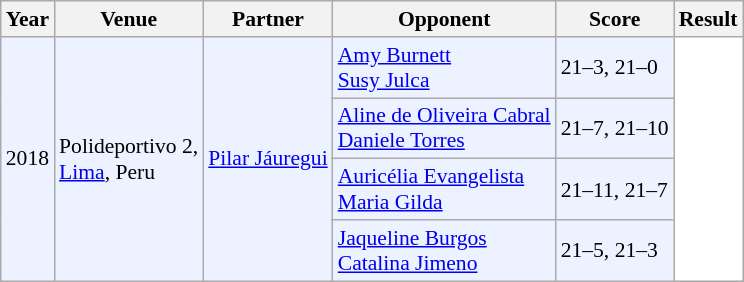<table class="sortable wikitable" style="font-size: 90%;">
<tr>
<th>Year</th>
<th>Venue</th>
<th>Partner</th>
<th>Opponent</th>
<th>Score</th>
<th>Result</th>
</tr>
<tr style="background:#ECF2FF">
<td rowspan="4" align="center">2018</td>
<td rowspan="4" align="left">Polideportivo 2,<br><a href='#'>Lima</a>, Peru</td>
<td rowspan="4"> <a href='#'>Pilar Jáuregui</a></td>
<td align="left"> <a href='#'>Amy Burnett</a><br> <a href='#'>Susy Julca</a></td>
<td align="left">21–3, 21–0</td>
<td rowspan="4" style="text-align:left; background:white"><strong></strong></td>
</tr>
<tr style="background:#ECF2FF">
<td align="left"> <a href='#'>Aline de Oliveira Cabral</a><br> <a href='#'>Daniele Torres</a></td>
<td align="left">21–7, 21–10</td>
</tr>
<tr style="background:#ECF2FF">
<td align="left"> <a href='#'>Auricélia Evangelista</a><br> <a href='#'>Maria Gilda</a></td>
<td align="left">21–11, 21–7</td>
</tr>
<tr style="background:#ECF2FF">
<td align="left"> <a href='#'>Jaqueline Burgos</a><br> <a href='#'>Catalina Jimeno</a></td>
<td align="left">21–5, 21–3</td>
</tr>
</table>
